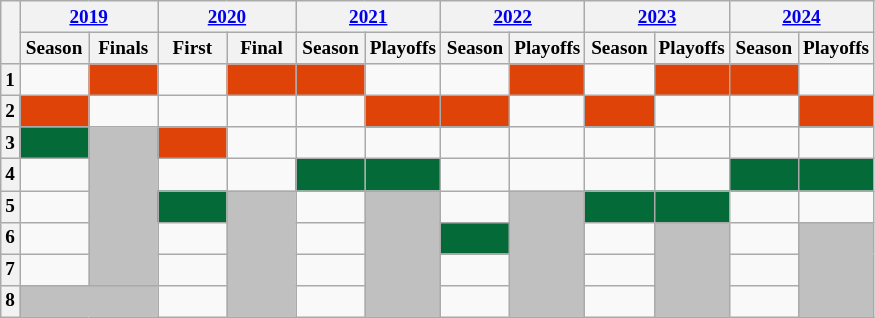<table class="wikitable" style="text-align: center; font-size:80%">
<tr>
<th rowspan=2></th>
<th colspan=2><a href='#'>2019</a></th>
<th colspan=2><a href='#'>2020</a></th>
<th colspan=2><a href='#'>2021</a></th>
<th colspan=2><a href='#'>2022</a></th>
<th colspan=2><a href='#'>2023</a></th>
<th colspan=2><a href='#'>2024</a></th>
</tr>
<tr>
<th width="40">Season</th>
<th width="40">Finals</th>
<th width="40">First</th>
<th width="40">Final</th>
<th width="40">Season</th>
<th width="40">Playoffs</th>
<th width="40">Season</th>
<th width="40">Playoffs</th>
<th width="40">Season</th>
<th width="40">Playoffs</th>
<th width="40">Season</th>
<th width="40">Playoffs</th>
</tr>
<tr>
<th>1</th>
<td></td>
<td style="background-color:#df4308"></td>
<td></td>
<td style="background-color:#df4308"></td>
<td style="background-color:#df4308"></td>
<td></td>
<td></td>
<td style="background-color:#df4308"></td>
<td></td>
<td style="background-color:#df4308"></td>
<td style="background-color:#df4308"></td>
<td></td>
</tr>
<tr>
<th>2</th>
<td style="background-color:#df4308"></td>
<td></td>
<td></td>
<td></td>
<td></td>
<td style="background-color:#df4308"></td>
<td style="background-color:#df4308"></td>
<td></td>
<td style="background-color:#df4308"></td>
<td></td>
<td></td>
<td style="background-color:#df4308"></td>
</tr>
<tr>
<th>3</th>
<td style="background-color:#046a38"></td>
<td rowspan="5" style="background-color:silver"></td>
<td style="background-color:#df4308"></td>
<td></td>
<td></td>
<td></td>
<td></td>
<td></td>
<td></td>
<td></td>
<td></td>
<td></td>
</tr>
<tr>
<th>4</th>
<td></td>
<td></td>
<td></td>
<td style="background-color:#046a38"></td>
<td style="background-color:#046a38"></td>
<td></td>
<td></td>
<td></td>
<td></td>
<td style="background-color:#046a38"></td>
<td style="background-color:#046a38"></td>
</tr>
<tr>
<th>5</th>
<td></td>
<td style="background-color:#046a38"></td>
<td rowspan="4" style="background-color:silver"></td>
<td></td>
<td rowspan="4" style="background-color:silver"></td>
<td></td>
<td rowspan="4" style="background-color:silver"></td>
<td style="background-color:#046a38"></td>
<td style="background-color:#046a38"></td>
<td></td>
<td></td>
</tr>
<tr>
<th>6</th>
<td></td>
<td></td>
<td></td>
<td style="background-color:#046a38"></td>
<td></td>
<td rowspan="3" style="background-color:silver"></td>
<td></td>
<td rowspan="3" style="background-color:silver"></td>
</tr>
<tr>
<th>7</th>
<td></td>
<td></td>
<td></td>
<td></td>
<td></td>
<td></td>
</tr>
<tr>
<th>8</th>
<td colspan="2" style="background-color:silver"></td>
<td></td>
<td></td>
<td></td>
<td></td>
<td></td>
</tr>
</table>
